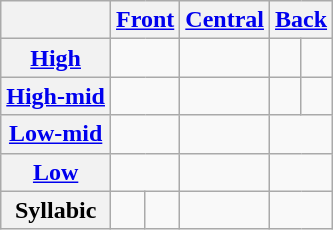<table class="wikitable" style="text-align:center">
<tr>
<th></th>
<th colspan="2"><a href='#'>Front</a></th>
<th><a href='#'>Central</a></th>
<th colspan="2"><a href='#'>Back</a></th>
</tr>
<tr>
<th><a href='#'>High</a></th>
<td colspan="2"></td>
<td></td>
<td></td>
<td></td>
</tr>
<tr>
<th><a href='#'>High-mid</a></th>
<td colspan="2"></td>
<td></td>
<td></td>
<td></td>
</tr>
<tr>
<th><a href='#'>Low-mid</a></th>
<td colspan="2"></td>
<td></td>
<td colspan="2"></td>
</tr>
<tr>
<th><a href='#'>Low</a></th>
<td colspan="2"></td>
<td></td>
<td colspan="2"></td>
</tr>
<tr>
<th>Syllabic</th>
<td></td>
<td></td>
<td></td>
<td colspan="2"></td>
</tr>
</table>
